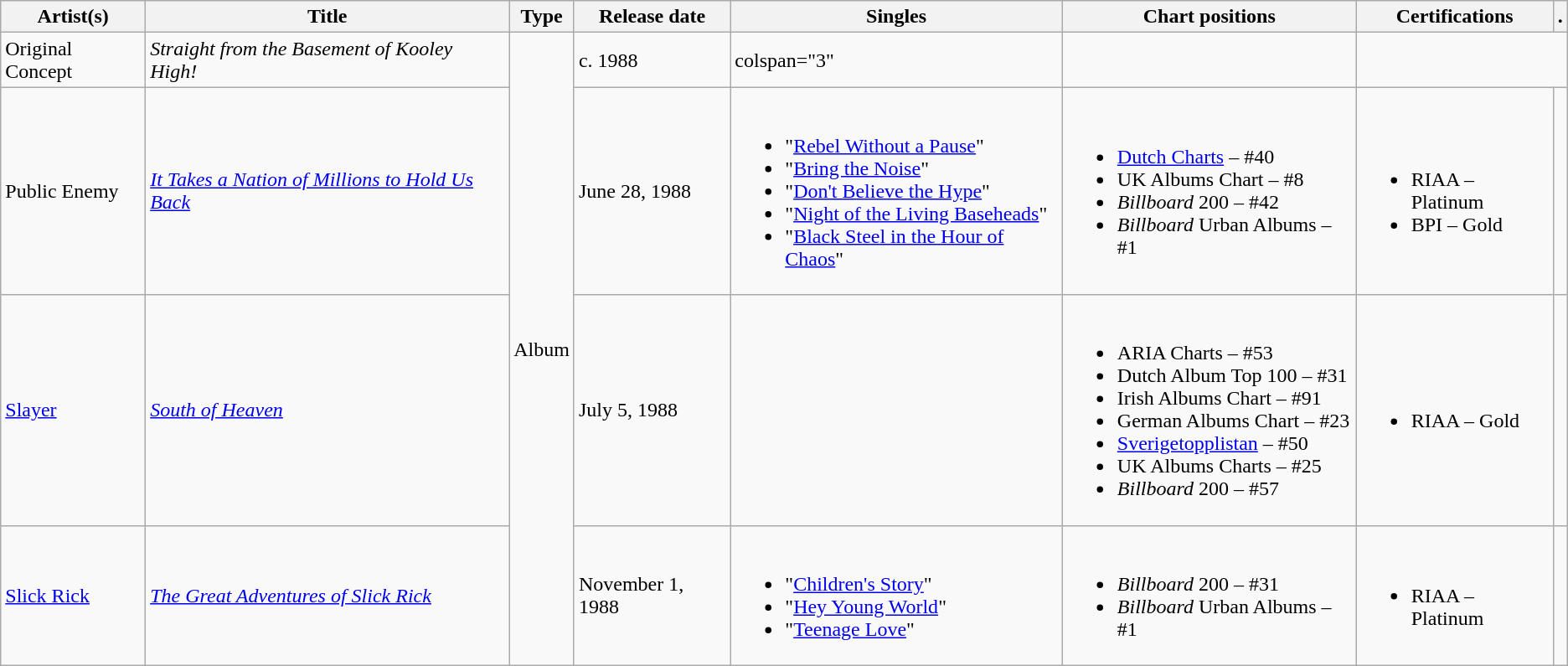<table class="wikitable">
<tr>
<th>Artist(s)</th>
<th>Title</th>
<th>Type</th>
<th>Release date</th>
<th>Singles</th>
<th>Chart positions</th>
<th>Certifications</th>
<th>.</th>
</tr>
<tr>
<td>Original Concept</td>
<td><em>Straight from the Basement of Kooley High!</em></td>
<td rowspan="4">Album</td>
<td>c. 1988</td>
<td>colspan="3" </td>
<td></td>
</tr>
<tr>
<td>Public Enemy</td>
<td><em><a href='#'>It Takes a Nation of Millions to Hold Us Back</a></em></td>
<td>June 28, 1988</td>
<td><br><ul><li>"<a href='#'>Rebel Without a Pause</a>"</li><li>"<a href='#'>Bring the Noise</a>"</li><li>"<a href='#'>Don't Believe the Hype</a>"</li><li>"<a href='#'>Night of the Living Baseheads</a>"</li><li>"<a href='#'>Black Steel in the Hour of Chaos</a>"</li></ul></td>
<td><br><ul><li><a href='#'>Dutch Charts</a> – #40</li><li>UK Albums Chart – #8</li><li><em>Billboard</em> 200 – #42</li><li><em>Billboard</em> Urban Albums – #1</li></ul></td>
<td><br><ul><li>RIAA – Platinum</li><li>BPI – Gold</li></ul></td>
<td></td>
</tr>
<tr>
<td><a href='#'>Slayer</a></td>
<td><em><a href='#'>South of Heaven</a></em></td>
<td>July 5, 1988</td>
<td></td>
<td><br><ul><li>ARIA Charts – #53</li><li>Dutch Album Top 100 – #31</li><li>Irish Albums Chart – #91</li><li>German Albums Chart – #23</li><li><a href='#'>Sverigetopplistan</a> – #50</li><li>UK Albums Charts – #25</li><li><em>Billboard</em> 200 – #57</li></ul></td>
<td><br><ul><li>RIAA – Gold</li></ul></td>
<td></td>
</tr>
<tr>
<td><a href='#'>Slick Rick</a></td>
<td><em><a href='#'>The Great Adventures of Slick Rick</a></em></td>
<td>November 1, 1988</td>
<td><br><ul><li>"<a href='#'>Children's Story</a>"</li><li>"<a href='#'>Hey Young World</a>"</li><li>"<a href='#'>Teenage Love</a>"</li></ul></td>
<td><br><ul><li><em>Billboard</em> 200 – #31</li><li><em>Billboard</em> Urban Albums – #1</li></ul></td>
<td><br><ul><li>RIAA – Platinum</li></ul></td>
<td></td>
</tr>
</table>
